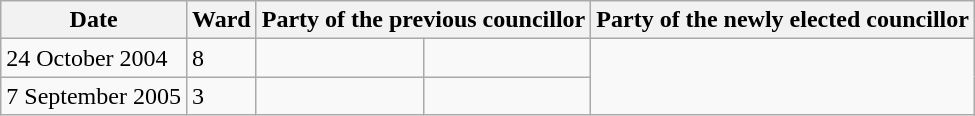<table class="wikitable">
<tr>
<th>Date</th>
<th>Ward</th>
<th colspan=2>Party of the previous councillor</th>
<th colspan=2>Party of the newly elected councillor</th>
</tr>
<tr>
<td>24 October 2004</td>
<td>8</td>
<td></td>
<td></td>
</tr>
<tr>
<td>7 September 2005</td>
<td>3</td>
<td></td>
<td></td>
</tr>
</table>
